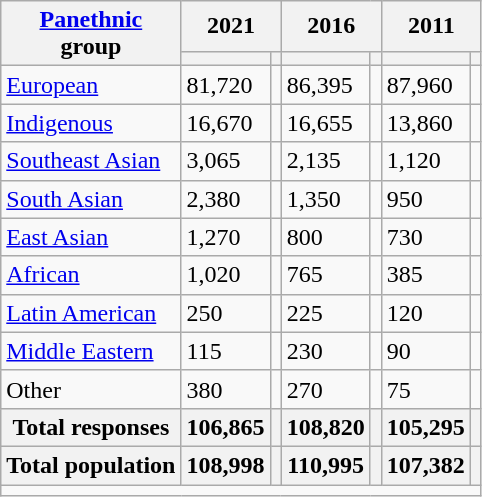<table class="wikitable collapsible sortable">
<tr>
<th rowspan="2"><a href='#'>Panethnic</a><br>group</th>
<th colspan="2">2021</th>
<th colspan="2">2016</th>
<th colspan="2">2011</th>
</tr>
<tr>
<th><a href='#'></a></th>
<th></th>
<th></th>
<th></th>
<th></th>
<th></th>
</tr>
<tr>
<td><a href='#'>European</a></td>
<td>81,720</td>
<td></td>
<td>86,395</td>
<td></td>
<td>87,960</td>
<td></td>
</tr>
<tr>
<td><a href='#'>Indigenous</a></td>
<td>16,670</td>
<td></td>
<td>16,655</td>
<td></td>
<td>13,860</td>
<td></td>
</tr>
<tr>
<td><a href='#'>Southeast Asian</a></td>
<td>3,065</td>
<td></td>
<td>2,135</td>
<td></td>
<td>1,120</td>
<td></td>
</tr>
<tr>
<td><a href='#'>South Asian</a></td>
<td>2,380</td>
<td></td>
<td>1,350</td>
<td></td>
<td>950</td>
<td></td>
</tr>
<tr>
<td><a href='#'>East Asian</a></td>
<td>1,270</td>
<td></td>
<td>800</td>
<td></td>
<td>730</td>
<td></td>
</tr>
<tr>
<td><a href='#'>African</a></td>
<td>1,020</td>
<td></td>
<td>765</td>
<td></td>
<td>385</td>
<td></td>
</tr>
<tr>
<td><a href='#'>Latin American</a></td>
<td>250</td>
<td></td>
<td>225</td>
<td></td>
<td>120</td>
<td></td>
</tr>
<tr>
<td><a href='#'>Middle Eastern</a></td>
<td>115</td>
<td></td>
<td>230</td>
<td></td>
<td>90</td>
<td></td>
</tr>
<tr>
<td>Other</td>
<td>380</td>
<td></td>
<td>270</td>
<td></td>
<td>75</td>
<td></td>
</tr>
<tr>
<th>Total responses</th>
<th>106,865</th>
<th></th>
<th>108,820</th>
<th></th>
<th>105,295</th>
<th></th>
</tr>
<tr>
<th>Total population</th>
<th>108,998</th>
<th></th>
<th>110,995</th>
<th></th>
<th>107,382</th>
<th></th>
</tr>
<tr class="sortbottom">
<td colspan="15"></td>
</tr>
</table>
